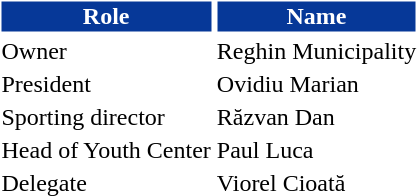<table class="toccolours">
<tr>
<th style="background:#063898;color:#ffffff;border:1px solid #ffffff;">Role</th>
<th style="background:#063898;color:#ffffff;border:1px solid #ffffff;">Name</th>
</tr>
<tr>
<td>Owner</td>
<td> Reghin Municipality</td>
</tr>
<tr>
<td>President</td>
<td> Ovidiu Marian</td>
</tr>
<tr>
<td>Sporting director</td>
<td> Răzvan Dan</td>
</tr>
<tr>
<td>Head of Youth Center</td>
<td> Paul Luca</td>
</tr>
<tr>
<td>Delegate</td>
<td> Viorel Cioată</td>
</tr>
</table>
